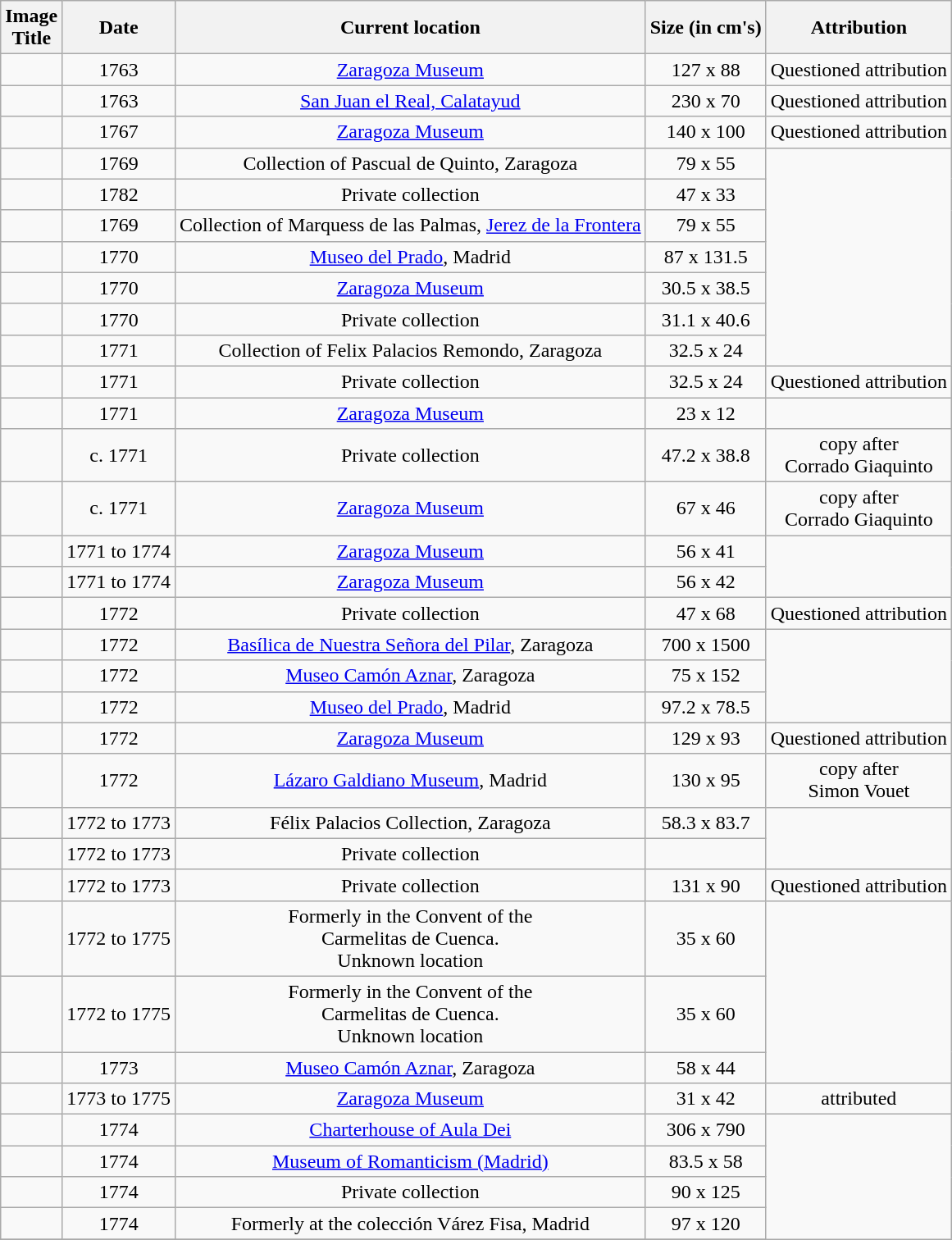<table class="wikitable sortable" style="text-align: center">
<tr>
<th>Image<br>Title</th>
<th>Date</th>
<th>Current location</th>
<th>Size (in cm's)</th>
<th>Attribution</th>
</tr>
<tr>
<td></td>
<td>1763</td>
<td><a href='#'>Zaragoza Museum</a></td>
<td>127 x 88</td>
<td>Questioned attribution</td>
</tr>
<tr>
<td></td>
<td>1763</td>
<td><a href='#'>San Juan el Real, Calatayud</a></td>
<td>230 x 70</td>
<td>Questioned attribution</td>
</tr>
<tr>
<td></td>
<td>1767</td>
<td><a href='#'>Zaragoza Museum</a></td>
<td>140 x 100</td>
<td>Questioned attribution</td>
</tr>
<tr>
<td></td>
<td>1769</td>
<td>Collection of Pascual de Quinto, Zaragoza</td>
<td>79 x 55</td>
</tr>
<tr>
<td></td>
<td> 1782</td>
<td>Private collection</td>
<td>47 x 33</td>
</tr>
<tr>
<td></td>
<td>1769</td>
<td>Collection of Marquess de las Palmas, <a href='#'>Jerez de la Frontera</a></td>
<td>79 x 55</td>
</tr>
<tr>
<td></td>
<td>1770</td>
<td><a href='#'>Museo del Prado</a>, Madrid</td>
<td>87 x 131.5</td>
</tr>
<tr>
<td></td>
<td>1770</td>
<td><a href='#'>Zaragoza Museum</a></td>
<td>30.5 x 38.5</td>
</tr>
<tr>
<td></td>
<td>1770</td>
<td>Private collection</td>
<td>31.1 x 40.6</td>
</tr>
<tr>
<td></td>
<td>1771</td>
<td>Collection of Felix Palacios Remondo, Zaragoza</td>
<td>32.5 x 24</td>
</tr>
<tr>
<td></td>
<td>1771</td>
<td>Private collection</td>
<td>32.5 x 24</td>
<td>Questioned attribution</td>
</tr>
<tr>
<td></td>
<td>1771</td>
<td><a href='#'>Zaragoza Museum</a></td>
<td>23 x 12</td>
</tr>
<tr>
<td></td>
<td>c. 1771</td>
<td>Private collection</td>
<td>47.2 x 38.8</td>
<td>copy after<br>Corrado Giaquinto</td>
</tr>
<tr>
<td></td>
<td>c. 1771</td>
<td><a href='#'>Zaragoza Museum</a></td>
<td>67 x 46</td>
<td>copy after<br>Corrado Giaquinto</td>
</tr>
<tr>
<td></td>
<td>1771 to 1774</td>
<td><a href='#'>Zaragoza Museum</a></td>
<td>56 x 41</td>
</tr>
<tr>
<td></td>
<td>1771 to 1774</td>
<td><a href='#'>Zaragoza Museum</a></td>
<td>56 x 42</td>
</tr>
<tr>
<td></td>
<td>1772</td>
<td>Private collection</td>
<td>47 x 68</td>
<td>Questioned attribution</td>
</tr>
<tr>
<td></td>
<td>1772</td>
<td><a href='#'>Basílica de Nuestra Señora del Pilar</a>, Zaragoza</td>
<td>700 x 1500</td>
</tr>
<tr>
<td></td>
<td>1772</td>
<td><a href='#'>Museo Camón Aznar</a>, Zaragoza</td>
<td>75 x 152</td>
</tr>
<tr>
<td></td>
<td>1772</td>
<td><a href='#'>Museo del Prado</a>, Madrid</td>
<td>97.2 x 78.5</td>
</tr>
<tr>
<td></td>
<td>1772</td>
<td><a href='#'>Zaragoza Museum</a></td>
<td>129 x 93</td>
<td>Questioned attribution</td>
</tr>
<tr>
<td></td>
<td>1772</td>
<td><a href='#'>Lázaro Galdiano Museum</a>, Madrid</td>
<td>130 x 95</td>
<td>copy after<br>Simon Vouet</td>
</tr>
<tr>
<td></td>
<td>1772 to 1773</td>
<td>Félix Palacios Collection, Zaragoza</td>
<td>58.3 x 83.7</td>
</tr>
<tr>
<td></td>
<td>1772 to 1773</td>
<td>Private collection</td>
<td></td>
</tr>
<tr>
<td></td>
<td>1772 to 1773</td>
<td>Private collection</td>
<td>131 x 90</td>
<td>Questioned attribution</td>
</tr>
<tr>
<td></td>
<td>1772 to 1775</td>
<td>Formerly in the Convent of the<br>Carmelitas de Cuenca.<br>Unknown location</td>
<td>35 x 60</td>
</tr>
<tr>
<td></td>
<td>1772 to 1775</td>
<td>Formerly in the Convent of the<br>Carmelitas de Cuenca.<br>Unknown location</td>
<td>35 x 60</td>
</tr>
<tr>
<td></td>
<td>1773</td>
<td><a href='#'>Museo Camón Aznar</a>, Zaragoza</td>
<td>58 x 44</td>
</tr>
<tr>
<td></td>
<td>1773 to 1775</td>
<td><a href='#'>Zaragoza Museum</a></td>
<td>31 x 42</td>
<td>attributed</td>
</tr>
<tr>
<td></td>
<td>1774</td>
<td><a href='#'>Charterhouse of Aula Dei</a></td>
<td>306 x 790</td>
</tr>
<tr>
<td></td>
<td>1774</td>
<td><a href='#'>Museum of Romanticism (Madrid)</a></td>
<td>83.5 x 58</td>
</tr>
<tr>
<td></td>
<td>1774</td>
<td>Private collection</td>
<td>90 x 125</td>
</tr>
<tr>
<td></td>
<td>1774</td>
<td>Formerly at the colección Várez Fisa, Madrid</td>
<td>97 x 120</td>
</tr>
<tr>
</tr>
</table>
